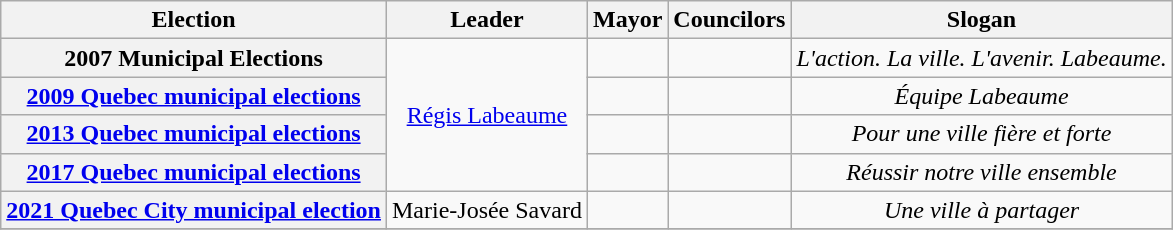<table class="wikitable centre" style="text-align:center;">
<tr>
<th scope="col">Election</th>
<th scope="col">Leader</th>
<th scope="col">Mayor</th>
<th scope="col">Councilors</th>
<th scope="col">Slogan</th>
</tr>
<tr>
<th scope="row">2007 Municipal Elections</th>
<td rowspan="4"><a href='#'>Régis Labeaume</a></td>
<td></td>
<td></td>
<td><em>L'action. La ville. L'avenir. Labeaume.</em></td>
</tr>
<tr>
<th scope="row"><a href='#'>2009 Quebec municipal elections</a></th>
<td></td>
<td></td>
<td><em>Équipe Labeaume</em></td>
</tr>
<tr>
<th scope="row"><a href='#'>2013 Quebec municipal elections</a></th>
<td></td>
<td></td>
<td><em>Pour une ville fière et forte</em></td>
</tr>
<tr>
<th scope="row"><a href='#'>2017 Quebec municipal elections</a></th>
<td></td>
<td></td>
<td><em>Réussir notre ville ensemble</em></td>
</tr>
<tr>
<th scope="row"><a href='#'>2021 Quebec City municipal election</a></th>
<td>Marie-Josée Savard</td>
<td></td>
<td></td>
<td><em>Une ville à partager</em></td>
</tr>
<tr>
</tr>
</table>
